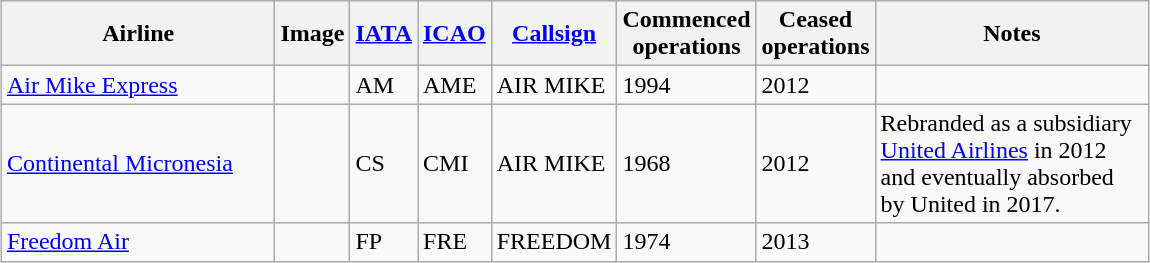<table class="wikitable sortable" style="border-collapse:collapse; margin:auto;" border="1" cellpadding="3">
<tr valign="middle">
<th style="width:175px;">Airline</th>
<th>Image</th>
<th><a href='#'>IATA</a></th>
<th><a href='#'>ICAO</a></th>
<th><a href='#'>Callsign</a></th>
<th>Commenced<br>operations</th>
<th>Ceased<br>operations</th>
<th style="width:175px;">Notes</th>
</tr>
<tr>
<td><a href='#'>Air Mike Express</a></td>
<td></td>
<td>AM</td>
<td>AME</td>
<td>AIR MIKE</td>
<td>1994</td>
<td>2012</td>
<td></td>
</tr>
<tr>
<td><a href='#'>Continental Micronesia</a></td>
<td></td>
<td>CS</td>
<td>CMI</td>
<td>AIR MIKE</td>
<td>1968</td>
<td>2012</td>
<td>Rebranded as a subsidiary <a href='#'>United Airlines</a> in 2012 and eventually absorbed by United in 2017.</td>
</tr>
<tr>
<td><a href='#'>Freedom Air</a></td>
<td></td>
<td>FP</td>
<td>FRE</td>
<td>FREEDOM</td>
<td>1974</td>
<td>2013</td>
<td></td>
</tr>
</table>
